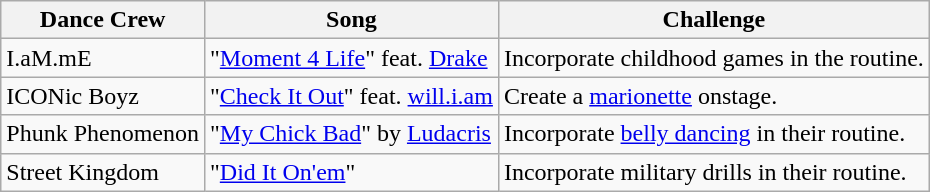<table class="wikitable">
<tr>
<th>Dance Crew</th>
<th>Song</th>
<th>Challenge</th>
</tr>
<tr>
<td>I.aM.mE</td>
<td>"<a href='#'>Moment 4 Life</a>" feat. <a href='#'>Drake</a></td>
<td>Incorporate childhood games in the routine.</td>
</tr>
<tr>
<td>ICONic Boyz</td>
<td>"<a href='#'>Check It Out</a>" feat. <a href='#'>will.i.am</a></td>
<td>Create a <a href='#'>marionette</a> onstage.</td>
</tr>
<tr>
<td>Phunk Phenomenon</td>
<td>"<a href='#'>My Chick Bad</a>" by <a href='#'>Ludacris</a></td>
<td>Incorporate <a href='#'>belly dancing</a> in their routine.</td>
</tr>
<tr>
<td>Street Kingdom</td>
<td>"<a href='#'>Did It On'em</a>"</td>
<td>Incorporate military drills in their routine.</td>
</tr>
</table>
